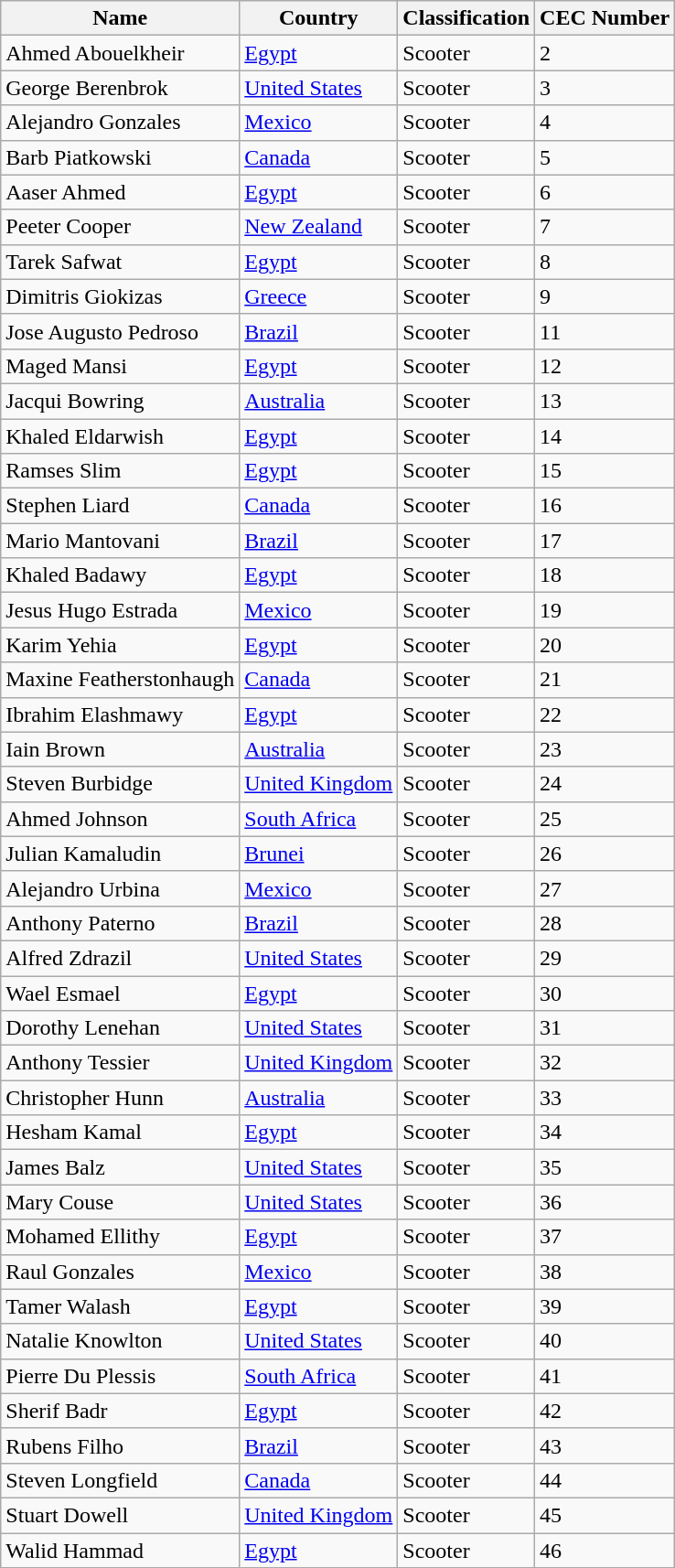<table class="wikitable">
<tr>
<th>Name</th>
<th>Country</th>
<th>Classification</th>
<th>CEC Number</th>
</tr>
<tr>
<td>Ahmed Abouelkheir</td>
<td> <a href='#'>Egypt</a></td>
<td>Scooter</td>
<td>2</td>
</tr>
<tr>
<td>George Berenbrok</td>
<td> <a href='#'>United States</a></td>
<td>Scooter</td>
<td>3</td>
</tr>
<tr>
<td>Alejandro Gonzales</td>
<td> <a href='#'>Mexico</a></td>
<td>Scooter</td>
<td>4</td>
</tr>
<tr>
<td>Barb Piatkowski</td>
<td> <a href='#'>Canada</a></td>
<td>Scooter</td>
<td>5</td>
</tr>
<tr>
<td>Aaser Ahmed</td>
<td> <a href='#'>Egypt</a></td>
<td>Scooter</td>
<td>6</td>
</tr>
<tr>
<td>Peeter Cooper</td>
<td> <a href='#'>New Zealand</a></td>
<td>Scooter</td>
<td>7</td>
</tr>
<tr>
<td>Tarek Safwat</td>
<td> <a href='#'>Egypt</a></td>
<td>Scooter</td>
<td>8</td>
</tr>
<tr>
<td>Dimitris Giokizas</td>
<td> <a href='#'>Greece</a></td>
<td>Scooter</td>
<td>9</td>
</tr>
<tr>
<td>Jose Augusto Pedroso</td>
<td> <a href='#'>Brazil</a></td>
<td>Scooter</td>
<td>11</td>
</tr>
<tr>
<td>Maged Mansi</td>
<td> <a href='#'>Egypt</a></td>
<td>Scooter</td>
<td>12</td>
</tr>
<tr>
<td>Jacqui Bowring</td>
<td> <a href='#'>Australia</a></td>
<td>Scooter</td>
<td>13</td>
</tr>
<tr>
<td>Khaled Eldarwish</td>
<td> <a href='#'>Egypt</a></td>
<td>Scooter</td>
<td>14</td>
</tr>
<tr>
<td>Ramses Slim</td>
<td> <a href='#'>Egypt</a></td>
<td>Scooter</td>
<td>15</td>
</tr>
<tr>
<td>Stephen Liard</td>
<td> <a href='#'>Canada</a></td>
<td>Scooter</td>
<td>16</td>
</tr>
<tr>
<td>Mario Mantovani</td>
<td> <a href='#'>Brazil</a></td>
<td>Scooter</td>
<td>17</td>
</tr>
<tr>
<td>Khaled Badawy</td>
<td> <a href='#'>Egypt</a></td>
<td>Scooter</td>
<td>18</td>
</tr>
<tr>
<td>Jesus Hugo Estrada</td>
<td> <a href='#'>Mexico</a></td>
<td>Scooter</td>
<td>19</td>
</tr>
<tr>
<td>Karim Yehia</td>
<td> <a href='#'>Egypt</a></td>
<td>Scooter</td>
<td>20</td>
</tr>
<tr>
<td>Maxine Featherstonhaugh</td>
<td> <a href='#'>Canada</a></td>
<td>Scooter</td>
<td>21</td>
</tr>
<tr>
<td>Ibrahim Elashmawy</td>
<td> <a href='#'>Egypt</a></td>
<td>Scooter</td>
<td>22</td>
</tr>
<tr>
<td>Iain Brown</td>
<td> <a href='#'>Australia</a></td>
<td>Scooter</td>
<td>23</td>
</tr>
<tr>
<td>Steven Burbidge</td>
<td> <a href='#'>United Kingdom</a></td>
<td>Scooter</td>
<td>24</td>
</tr>
<tr>
<td>Ahmed Johnson</td>
<td> <a href='#'>South Africa</a></td>
<td>Scooter</td>
<td>25</td>
</tr>
<tr>
<td>Julian Kamaludin</td>
<td> <a href='#'>Brunei</a></td>
<td>Scooter</td>
<td>26</td>
</tr>
<tr>
<td>Alejandro Urbina</td>
<td> <a href='#'>Mexico</a></td>
<td>Scooter</td>
<td>27</td>
</tr>
<tr>
<td>Anthony Paterno</td>
<td> <a href='#'>Brazil</a></td>
<td>Scooter</td>
<td>28</td>
</tr>
<tr>
<td>Alfred Zdrazil</td>
<td> <a href='#'>United States</a></td>
<td>Scooter</td>
<td>29</td>
</tr>
<tr>
<td>Wael Esmael</td>
<td> <a href='#'>Egypt</a></td>
<td>Scooter</td>
<td>30</td>
</tr>
<tr>
<td>Dorothy Lenehan</td>
<td> <a href='#'>United States</a></td>
<td>Scooter</td>
<td>31</td>
</tr>
<tr>
<td>Anthony Tessier</td>
<td> <a href='#'>United Kingdom</a></td>
<td>Scooter</td>
<td>32</td>
</tr>
<tr>
<td>Christopher Hunn</td>
<td> <a href='#'>Australia</a></td>
<td>Scooter</td>
<td>33</td>
</tr>
<tr>
<td>Hesham Kamal</td>
<td> <a href='#'>Egypt</a></td>
<td>Scooter</td>
<td>34</td>
</tr>
<tr>
<td>James Balz</td>
<td> <a href='#'>United States</a></td>
<td>Scooter</td>
<td>35</td>
</tr>
<tr>
<td>Mary Couse</td>
<td> <a href='#'>United States</a></td>
<td>Scooter</td>
<td>36</td>
</tr>
<tr>
<td>Mohamed Ellithy</td>
<td> <a href='#'>Egypt</a></td>
<td>Scooter</td>
<td>37</td>
</tr>
<tr>
<td>Raul Gonzales</td>
<td> <a href='#'>Mexico</a></td>
<td>Scooter</td>
<td>38</td>
</tr>
<tr>
<td>Tamer Walash</td>
<td> <a href='#'>Egypt</a></td>
<td>Scooter</td>
<td>39</td>
</tr>
<tr>
<td>Natalie Knowlton</td>
<td> <a href='#'>United States</a></td>
<td>Scooter</td>
<td>40</td>
</tr>
<tr>
<td>Pierre Du Plessis</td>
<td> <a href='#'>South Africa</a></td>
<td>Scooter</td>
<td>41</td>
</tr>
<tr>
<td>Sherif Badr</td>
<td> <a href='#'>Egypt</a></td>
<td>Scooter</td>
<td>42</td>
</tr>
<tr>
<td>Rubens Filho</td>
<td> <a href='#'>Brazil</a></td>
<td>Scooter</td>
<td>43</td>
</tr>
<tr>
<td>Steven Longfield</td>
<td> <a href='#'>Canada</a></td>
<td>Scooter</td>
<td>44</td>
</tr>
<tr>
<td>Stuart Dowell</td>
<td> <a href='#'>United Kingdom</a></td>
<td>Scooter</td>
<td>45</td>
</tr>
<tr>
<td>Walid Hammad</td>
<td> <a href='#'>Egypt</a></td>
<td>Scooter</td>
<td>46</td>
</tr>
</table>
